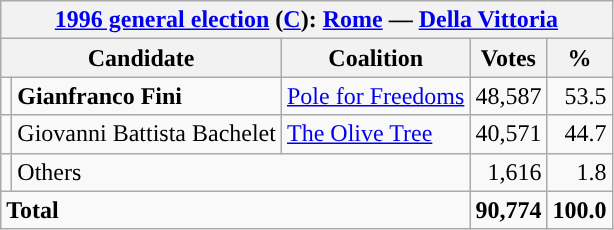<table class=wikitable style=text-align:right>
<tr>
<th colspan=5><a href='#'>1996 general election</a> (<a href='#'>C</a>): <a href='#'>Rome</a> — <a href='#'>Della Vittoria</a></th>
</tr>
<tr>
<th colspan=2>Candidate</th>
<th>Coalition</th>
<th>Votes</th>
<th>%</th>
</tr>
<tr>
<td></td>
<td align=left><strong>Gianfranco Fini</strong></td>
<td align=left><a href='#'>Pole for Freedoms</a></td>
<td>48,587</td>
<td>53.5</td>
</tr>
<tr>
<td></td>
<td align=left>Giovanni Battista Bachelet</td>
<td align=left><a href='#'>The Olive Tree</a></td>
<td>40,571</td>
<td>44.7</td>
</tr>
<tr>
<td></td>
<td align=left colspan=2>Others</td>
<td>1,616</td>
<td>1.8</td>
</tr>
<tr>
<td align=left colspan=3><strong>Total</strong></td>
<td><strong>90,774</strong></td>
<td><strong>100.0</strong></td>
</tr>
</table>
